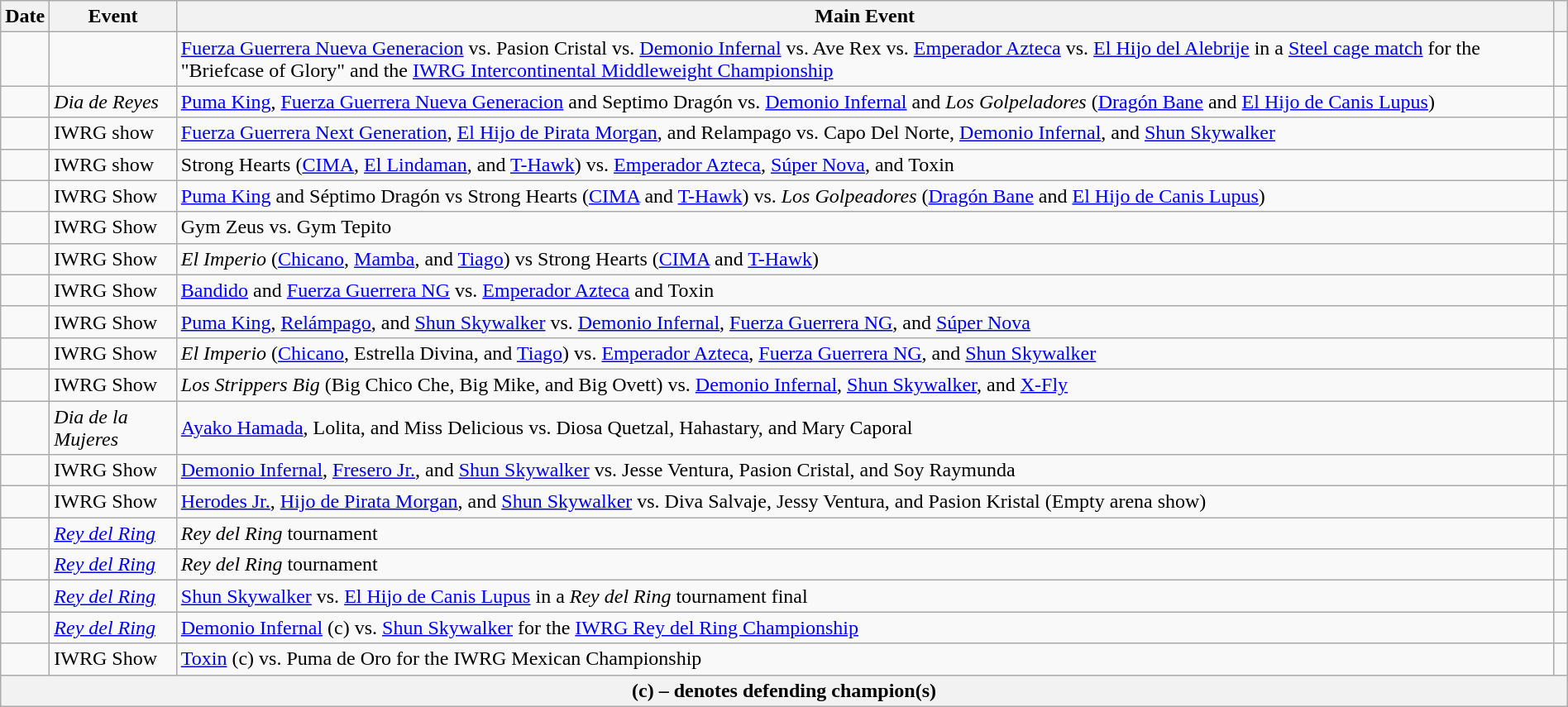<table class="wikitable sortable" width=100%>
<tr>
<th scope="col">Date</th>
<th scope="col">Event</th>
<th class=unsortable scope="col">Main Event</th>
<th class=unsortable scope="col"></th>
</tr>
<tr>
<td></td>
<td></td>
<td><a href='#'>Fuerza Guerrera Nueva Generacion</a> vs. Pasion Cristal vs. <a href='#'>Demonio Infernal</a> vs. Ave Rex vs. <a href='#'>Emperador Azteca</a> vs. <a href='#'>El Hijo del Alebrije</a> in a <a href='#'>Steel cage match</a> for the "Briefcase of Glory" and the <a href='#'>IWRG Intercontinental Middleweight Championship</a></td>
<td></td>
</tr>
<tr>
<td></td>
<td><em>Dia de Reyes</em></td>
<td><a href='#'>Puma King</a>, <a href='#'>Fuerza Guerrera Nueva Generacion</a> and Septimo Dragón vs. <a href='#'>Demonio Infernal</a> and <em>Los Golpeladores</em>  (<a href='#'>Dragón Bane</a> and <a href='#'>El Hijo de Canis Lupus</a>)</td>
<td></td>
</tr>
<tr>
<td></td>
<td>IWRG show</td>
<td><a href='#'>Fuerza Guerrera Next Generation</a>, <a href='#'>El Hijo de Pirata Morgan</a>, and Relampago vs. Capo Del Norte, <a href='#'>Demonio Infernal</a>, and <a href='#'>Shun Skywalker</a></td>
<td></td>
</tr>
<tr>
<td></td>
<td>IWRG show</td>
<td>Strong Hearts (<a href='#'>CIMA</a>, <a href='#'>El Lindaman</a>, and <a href='#'>T-Hawk</a>) vs. <a href='#'>Emperador Azteca</a>, <a href='#'>Súper Nova</a>, and Toxin</td>
<td></td>
</tr>
<tr>
<td></td>
<td>IWRG Show</td>
<td><a href='#'>Puma King</a> and Séptimo Dragón vs Strong Hearts (<a href='#'>CIMA</a> and <a href='#'>T-Hawk</a>) vs. <em>Los Golpeadores</em> (<a href='#'>Dragón Bane</a> and <a href='#'>El Hijo de Canis Lupus</a>)</td>
<td></td>
</tr>
<tr>
<td></td>
<td>IWRG Show</td>
<td>Gym Zeus vs. Gym Tepito</td>
<td> </td>
</tr>
<tr>
<td></td>
<td>IWRG Show</td>
<td><em>El Imperio</em> (<a href='#'>Chicano</a>, <a href='#'>Mamba</a>, and <a href='#'>Tiago</a>) vs Strong Hearts (<a href='#'>CIMA</a> and <a href='#'>T-Hawk</a>)</td>
<td></td>
</tr>
<tr>
<td></td>
<td>IWRG Show</td>
<td><a href='#'>Bandido</a> and <a href='#'>Fuerza Guerrera NG</a> vs. <a href='#'>Emperador Azteca</a> and Toxin</td>
<td></td>
</tr>
<tr>
<td></td>
<td>IWRG Show</td>
<td><a href='#'>Puma King</a>, <a href='#'>Relámpago</a>, and <a href='#'>Shun Skywalker</a> vs. <a href='#'>Demonio Infernal</a>, <a href='#'>Fuerza Guerrera NG</a>, and <a href='#'>Súper Nova</a></td>
<td></td>
</tr>
<tr>
<td></td>
<td>IWRG Show</td>
<td><em>El Imperio</em> (<a href='#'>Chicano</a>, Estrella Divina, and <a href='#'>Tiago</a>) vs. <a href='#'>Emperador Azteca</a>, <a href='#'>Fuerza Guerrera NG</a>, and <a href='#'>Shun Skywalker</a></td>
<td></td>
</tr>
<tr>
<td></td>
<td>IWRG Show</td>
<td><em>Los Strippers Big</em> (Big Chico Che, Big Mike, and Big Ovett) vs. <a href='#'>Demonio Infernal</a>, <a href='#'>Shun Skywalker</a>, and <a href='#'>X-Fly</a></td>
<td> </td>
</tr>
<tr>
<td></td>
<td><em>Dia de la Mujeres</em></td>
<td><a href='#'>Ayako Hamada</a>, Lolita, and Miss Delicious vs. Diosa Quetzal, Hahastary, and Mary Caporal</td>
<td></td>
</tr>
<tr>
<td></td>
<td>IWRG Show</td>
<td><a href='#'>Demonio Infernal</a>, <a href='#'>Fresero Jr.</a>, and <a href='#'>Shun Skywalker</a> vs. Jesse Ventura, Pasion Cristal, and Soy Raymunda</td>
<td> </td>
</tr>
<tr>
<td></td>
<td>IWRG Show</td>
<td><a href='#'>Herodes Jr.</a>, <a href='#'>Hijo de Pirata Morgan</a>, and <a href='#'>Shun Skywalker</a> vs. Diva Salvaje, Jessy Ventura, and Pasion Kristal (Empty arena show)</td>
<td></td>
</tr>
<tr>
<td></td>
<td><em><a href='#'>Rey del Ring</a></em></td>
<td><em>Rey del Ring</em> tournament</td>
<td> </td>
</tr>
<tr>
<td></td>
<td><em><a href='#'>Rey del Ring</a></em></td>
<td><em>Rey del Ring</em> tournament</td>
<td></td>
</tr>
<tr>
<td></td>
<td><em><a href='#'>Rey del Ring</a></em></td>
<td><a href='#'>Shun Skywalker</a> vs. <a href='#'>El Hijo de Canis Lupus</a> in a <em>Rey del Ring</em> tournament final</td>
<td></td>
</tr>
<tr>
<td></td>
<td><em><a href='#'>Rey del Ring</a></em></td>
<td><a href='#'>Demonio Infernal</a> (c) vs. <a href='#'>Shun Skywalker</a> for the <a href='#'>IWRG Rey del Ring Championship</a></td>
<td></td>
</tr>
<tr>
<td></td>
<td>IWRG Show</td>
<td><a href='#'>Toxin</a> (c) vs. Puma de Oro for the IWRG Mexican Championship</td>
<td></td>
</tr>
<tr>
<th colspan=4>(c) – denotes defending champion(s)</th>
</tr>
</table>
